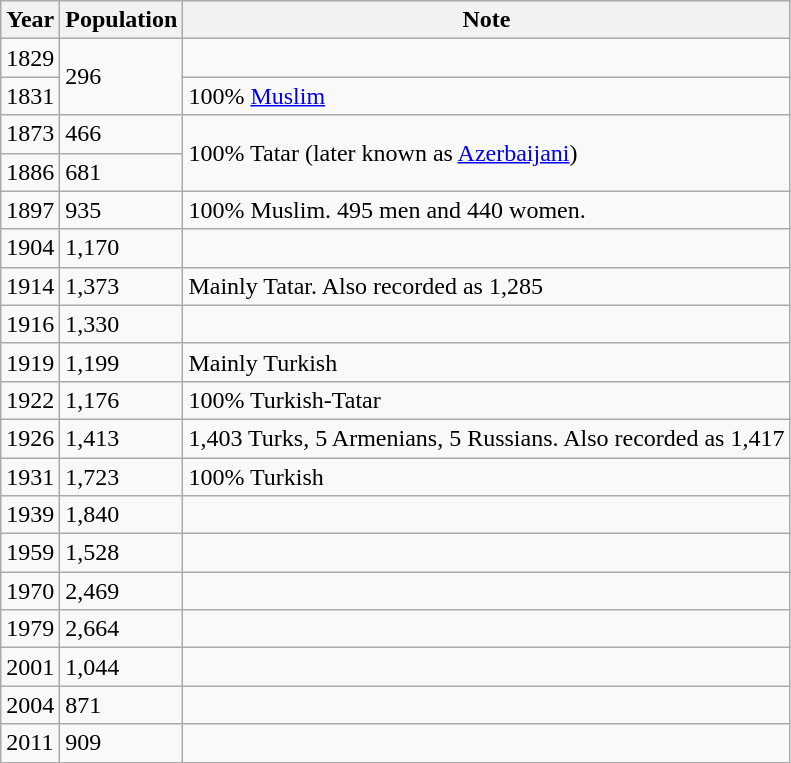<table class="wikitable sortable">
<tr>
<th>Year</th>
<th>Population</th>
<th>Note</th>
</tr>
<tr>
<td>1829</td>
<td rowspan="2">296</td>
<td></td>
</tr>
<tr>
<td>1831</td>
<td>100% <a href='#'>Muslim</a></td>
</tr>
<tr>
<td>1873</td>
<td>466</td>
<td rowspan="2">100% Tatar (later known as <a href='#'>Azerbaijani</a>)</td>
</tr>
<tr>
<td>1886</td>
<td>681</td>
</tr>
<tr>
<td>1897</td>
<td>935</td>
<td>100% Muslim. 495 men and 440 women.</td>
</tr>
<tr>
<td>1904</td>
<td>1,170</td>
<td></td>
</tr>
<tr>
<td>1914</td>
<td>1,373</td>
<td>Mainly Tatar. Also recorded as 1,285</td>
</tr>
<tr>
<td>1916</td>
<td>1,330</td>
<td></td>
</tr>
<tr>
<td>1919</td>
<td>1,199</td>
<td>Mainly Turkish</td>
</tr>
<tr>
<td>1922</td>
<td>1,176</td>
<td>100% Turkish-Tatar</td>
</tr>
<tr>
<td>1926</td>
<td>1,413</td>
<td>1,403 Turks, 5 Armenians, 5 Russians. Also recorded as 1,417</td>
</tr>
<tr>
<td>1931</td>
<td>1,723</td>
<td>100% Turkish</td>
</tr>
<tr>
<td>1939</td>
<td>1,840</td>
<td></td>
</tr>
<tr>
<td>1959</td>
<td>1,528</td>
<td></td>
</tr>
<tr>
<td>1970</td>
<td>2,469</td>
<td></td>
</tr>
<tr>
<td>1979</td>
<td>2,664</td>
<td></td>
</tr>
<tr>
<td>2001</td>
<td>1,044</td>
<td></td>
</tr>
<tr>
<td>2004</td>
<td>871</td>
<td></td>
</tr>
<tr>
<td>2011</td>
<td>909</td>
<td></td>
</tr>
</table>
